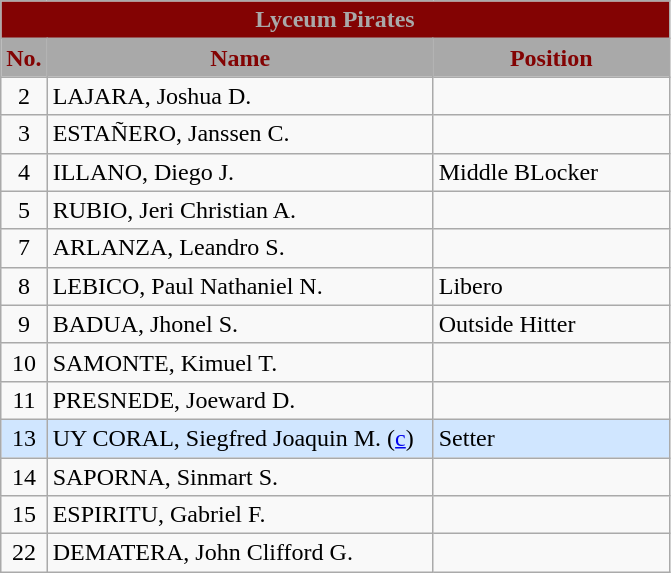<table class="wikitable">
<tr>
<td colspan="3" style= "background:#830303; color:#A9A9A9; text-align: center"><strong>Lyceum Pirates</strong></td>
</tr>
<tr>
<th width=10px style="background: #A9A9A9; color: #830303">No.</th>
<th width=250px style="background: #A9A9A9; color: #830303">Name</th>
<th width=150px style="background: #A9A9A9; color: #830303">Position</th>
</tr>
<tr>
<td align=center>2</td>
<td>LAJARA, Joshua D.</td>
<td></td>
</tr>
<tr>
<td align=center>3</td>
<td>ESTAÑERO, Janssen C.</td>
<td></td>
</tr>
<tr>
<td align=center>4</td>
<td>ILLANO, Diego J.</td>
<td>Middle BLocker</td>
</tr>
<tr>
<td align=center>5</td>
<td>RUBIO, Jeri Christian A.</td>
<td></td>
</tr>
<tr>
<td align=center>7</td>
<td>ARLANZA, Leandro S.</td>
<td></td>
</tr>
<tr>
<td align=center>8</td>
<td>LEBICO, Paul Nathaniel N.</td>
<td>Libero</td>
</tr>
<tr>
<td align=center>9</td>
<td>BADUA, Jhonel S.</td>
<td>Outside Hitter</td>
</tr>
<tr>
<td align=center>10</td>
<td>SAMONTE, Kimuel T.</td>
<td></td>
</tr>
<tr>
<td align=center>11</td>
<td>PRESNEDE, Joeward D.</td>
<td></td>
</tr>
<tr style="background: #D0E6FF">
<td align=center>13</td>
<td>UY CORAL, Siegfred Joaquin M. (<a href='#'>c</a>)</td>
<td>Setter</td>
</tr>
<tr>
<td align=center>14</td>
<td>SAPORNA, Sinmart S.</td>
<td></td>
</tr>
<tr>
<td align=center>15</td>
<td>ESPIRITU, Gabriel F.</td>
<td></td>
</tr>
<tr>
<td align=center>22</td>
<td>DEMATERA, John Clifford G.</td>
<td></td>
</tr>
</table>
